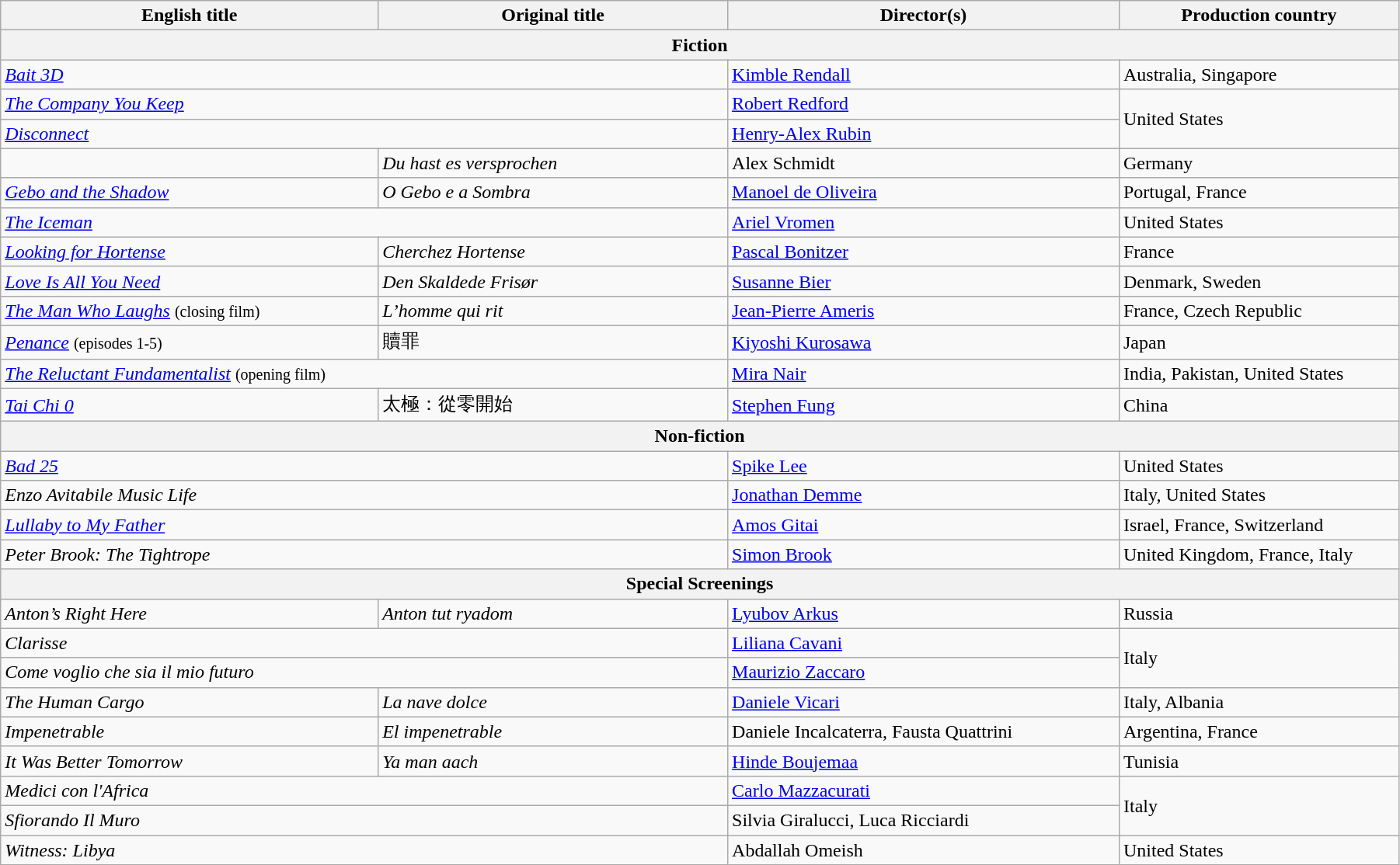<table class="wikitable" style="width:95%; margin-bottom:0px">
<tr>
<th width="27%">English title</th>
<th width="25%">Original title</th>
<th width="28%">Director(s)</th>
<th width="20%">Production country</th>
</tr>
<tr>
<th colspan="4">Fiction</th>
</tr>
<tr>
<td colspan=2><em><a href='#'>Bait 3D</a></em></td>
<td data-sort-value="Rendall"><a href='#'>Kimble Rendall</a></td>
<td>Australia, Singapore</td>
</tr>
<tr>
<td colspan=2 data-sort-value="Company"><em><a href='#'>The Company You Keep</a></em></td>
<td data-sort-value="Redford"><a href='#'>Robert Redford</a></td>
<td rowspan="2">United States</td>
</tr>
<tr>
<td colspan=2><em><a href='#'>Disconnect</a></em></td>
<td data-sort-value="Rubin"><a href='#'>Henry-Alex Rubin</a></td>
</tr>
<tr>
<td><em></em></td>
<td><em>Du hast es versprochen</em></td>
<td data-sort-value="Schmidt">Alex Schmidt</td>
<td>Germany</td>
</tr>
<tr>
<td><em><a href='#'>Gebo and the Shadow</a></em></td>
<td><em>O Gebo e a Sombra</em></td>
<td data-sort-value="Oliveira"><a href='#'>Manoel de Oliveira</a></td>
<td>Portugal, France</td>
</tr>
<tr>
<td colspan=2 data-sort-value="Iceman"><em><a href='#'>The Iceman</a></em></td>
<td data-sort-value="Vromen"><a href='#'>Ariel Vromen</a></td>
<td>United States</td>
</tr>
<tr>
<td><em><a href='#'>Looking for Hortense</a></em></td>
<td><em>Cherchez Hortense</em></td>
<td data-sort-value="Bonitzer"><a href='#'>Pascal Bonitzer</a></td>
<td>France</td>
</tr>
<tr>
<td><em><a href='#'>Love Is All You Need</a></em></td>
<td><em>Den Skaldede Frisør</em></td>
<td data-sort-value="Bier"><a href='#'>Susanne Bier</a></td>
<td>Denmark, Sweden</td>
</tr>
<tr>
<td data-sort-value="Man"><em><a href='#'>The Man Who Laughs</a></em> <small>(closing film)</small></td>
<td><em>L’homme qui rit</em></td>
<td data-sort-value="Ameris"><a href='#'>Jean-Pierre Ameris</a></td>
<td>France, Czech Republic</td>
</tr>
<tr>
<td><em><a href='#'>Penance</a></em> <small>(episodes 1-5)</small></td>
<td>贖罪</td>
<td data-sort-value="Kurosawa"><a href='#'>Kiyoshi Kurosawa</a></td>
<td>Japan</td>
</tr>
<tr>
<td colspan=2 data-sort-value="Reluctant"><em><a href='#'>The Reluctant Fundamentalist</a></em> <small>(opening film)</small></td>
<td data-sort-value="Nair"><a href='#'>Mira Nair</a></td>
<td>India, Pakistan, United States</td>
</tr>
<tr>
<td><em><a href='#'>Tai Chi 0</a></em></td>
<td>太極：從零開始</td>
<td data-sort-value="Fung"><a href='#'>Stephen Fung</a></td>
<td>China</td>
</tr>
<tr>
<th colspan="4">Non-fiction</th>
</tr>
<tr>
<td colspan="2"><em><a href='#'>Bad 25</a></em></td>
<td><a href='#'>Spike Lee</a></td>
<td>United States</td>
</tr>
<tr>
<td colspan="2"><em>Enzo Avitabile Music Life</em></td>
<td><a href='#'>Jonathan Demme</a></td>
<td>Italy, United States</td>
</tr>
<tr>
<td colspan="2"><em><a href='#'>Lullaby to My Father</a></em></td>
<td><a href='#'>Amos Gitai</a></td>
<td>Israel, France, Switzerland</td>
</tr>
<tr>
<td colspan="2"><em>Peter Brook: The Tightrope</em></td>
<td><a href='#'>Simon Brook</a></td>
<td>United Kingdom, France, Italy</td>
</tr>
<tr>
<th colspan="4">Special Screenings</th>
</tr>
<tr>
<td><em>Anton’s Right Here</em></td>
<td><em>Anton tut ryadom</em></td>
<td><a href='#'>Lyubov Arkus</a></td>
<td>Russia</td>
</tr>
<tr>
<td colspan="2"><em>Clarisse</em></td>
<td><a href='#'>Liliana Cavani</a></td>
<td rowspan="2">Italy</td>
</tr>
<tr>
<td colspan="2"><em>Come voglio che sia il mio futuro</em></td>
<td><a href='#'>Maurizio Zaccaro</a></td>
</tr>
<tr>
<td><em>The Human Cargo</em></td>
<td><em>La nave dolce</em></td>
<td><a href='#'>Daniele Vicari</a></td>
<td>Italy, Albania</td>
</tr>
<tr>
<td><em>Impenetrable</em></td>
<td><em>El impenetrable</em></td>
<td>Daniele Incalcaterra, Fausta Quattrini</td>
<td>Argentina, France</td>
</tr>
<tr>
<td><em>It Was Better Tomorrow</em></td>
<td><em>Ya man aach</em></td>
<td><a href='#'>Hinde Boujemaa</a></td>
<td>Tunisia</td>
</tr>
<tr>
<td colspan="2"><em>Medici con l'Africa</em></td>
<td><a href='#'>Carlo Mazzacurati</a></td>
<td rowspan="2">Italy</td>
</tr>
<tr>
<td colspan="2"><em>Sfiorando Il Muro</em></td>
<td>Silvia Giralucci, Luca Ricciardi</td>
</tr>
<tr>
<td colspan="2"><em>Witness: Libya</em></td>
<td>Abdallah Omeish</td>
<td>United States</td>
</tr>
</table>
